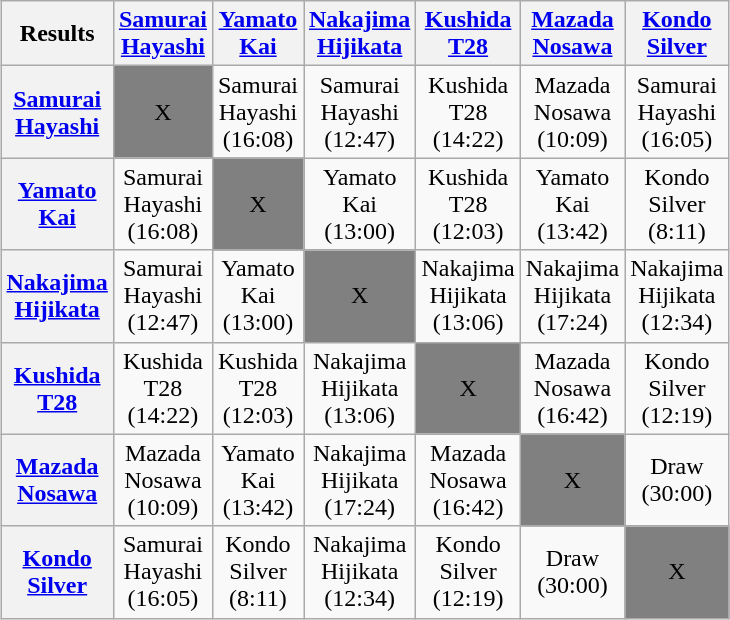<table class="wikitable" style="text-align:center; margin: 1em auto 1em auto">
<tr>
<th>Results</th>
<th><a href='#'>Samurai</a><br><a href='#'>Hayashi</a></th>
<th><a href='#'>Yamato</a><br><a href='#'>Kai</a></th>
<th><a href='#'>Nakajima</a><br><a href='#'>Hijikata</a></th>
<th><a href='#'>Kushida</a><br><a href='#'>T28</a></th>
<th><a href='#'>Mazada</a><br><a href='#'>Nosawa</a></th>
<th><a href='#'>Kondo</a><br><a href='#'>Silver</a></th>
</tr>
<tr>
<th><a href='#'>Samurai</a><br><a href='#'>Hayashi</a></th>
<td bgcolor=grey>X</td>
<td>Samurai<br>Hayashi<br>(16:08)</td>
<td>Samurai<br>Hayashi<br>(12:47)</td>
<td>Kushida<br>T28<br>(14:22)</td>
<td>Mazada<br>Nosawa<br>(10:09)</td>
<td>Samurai<br>Hayashi<br>(16:05)</td>
</tr>
<tr>
<th><a href='#'>Yamato</a><br><a href='#'>Kai</a></th>
<td>Samurai<br>Hayashi<br>(16:08)</td>
<td bgcolor=grey>X</td>
<td>Yamato<br>Kai<br>(13:00)</td>
<td>Kushida<br>T28<br>(12:03)</td>
<td>Yamato<br>Kai<br>(13:42)</td>
<td>Kondo<br>Silver<br>(8:11)</td>
</tr>
<tr>
<th><a href='#'>Nakajima</a><br><a href='#'>Hijikata</a></th>
<td>Samurai<br>Hayashi<br>(12:47)</td>
<td>Yamato<br>Kai<br>(13:00)</td>
<td bgcolor=grey>X</td>
<td>Nakajima<br>Hijikata<br>(13:06)</td>
<td>Nakajima<br>Hijikata<br>(17:24)</td>
<td>Nakajima<br>Hijikata<br>(12:34)</td>
</tr>
<tr>
<th><a href='#'>Kushida</a><br><a href='#'>T28</a></th>
<td>Kushida<br>T28<br>(14:22)</td>
<td>Kushida<br>T28<br>(12:03)</td>
<td>Nakajima<br>Hijikata<br>(13:06)</td>
<td bgcolor=grey>X</td>
<td>Mazada<br>Nosawa<br>(16:42)</td>
<td>Kondo<br>Silver<br>(12:19)</td>
</tr>
<tr>
<th><a href='#'>Mazada</a><br><a href='#'>Nosawa</a></th>
<td>Mazada<br>Nosawa<br>(10:09)</td>
<td>Yamato<br>Kai<br>(13:42)</td>
<td>Nakajima<br>Hijikata<br>(17:24)</td>
<td>Mazada<br>Nosawa<br>(16:42)</td>
<td bgcolor=grey>X</td>
<td>Draw<br>(30:00)</td>
</tr>
<tr>
<th><a href='#'>Kondo</a><br><a href='#'>Silver</a></th>
<td>Samurai<br>Hayashi<br>(16:05)</td>
<td>Kondo<br>Silver<br>(8:11)</td>
<td>Nakajima<br>Hijikata<br>(12:34)</td>
<td>Kondo<br>Silver<br>(12:19)</td>
<td>Draw<br>(30:00)</td>
<td bgcolor=grey>X</td>
</tr>
</table>
